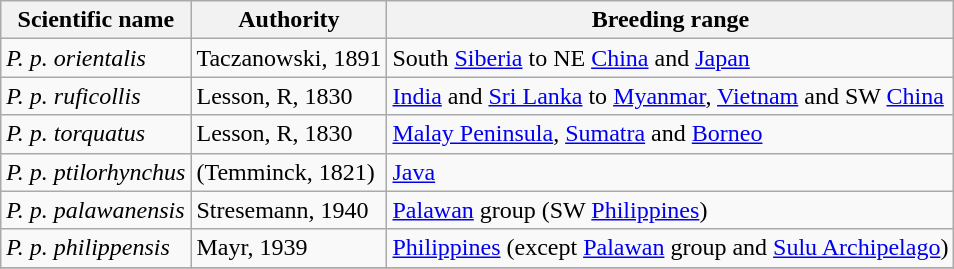<table class="wikitable">
<tr>
<th>Scientific name</th>
<th>Authority</th>
<th>Breeding range</th>
</tr>
<tr>
<td><em>P. p. orientalis</em></td>
<td>Taczanowski, 1891</td>
<td>South <a href='#'>Siberia</a> to NE <a href='#'>China</a> and <a href='#'>Japan</a></td>
</tr>
<tr>
<td><em>P. p. ruficollis</em></td>
<td>Lesson, R, 1830</td>
<td><a href='#'>India</a> and <a href='#'>Sri Lanka</a> to <a href='#'>Myanmar</a>, <a href='#'>Vietnam</a> and SW <a href='#'>China</a></td>
</tr>
<tr>
<td><em>P. p. torquatus</em></td>
<td>Lesson, R, 1830</td>
<td><a href='#'>Malay Peninsula</a>, <a href='#'>Sumatra</a> and <a href='#'>Borneo</a></td>
</tr>
<tr>
<td><em>P. p. ptilorhynchus</em></td>
<td>(Temminck, 1821)</td>
<td><a href='#'>Java</a></td>
</tr>
<tr>
<td><em>P. p. palawanensis</em></td>
<td>Stresemann, 1940</td>
<td><a href='#'>Palawan</a> group (SW <a href='#'>Philippines</a>)</td>
</tr>
<tr>
<td><em>P. p. philippensis</em></td>
<td>Mayr, 1939</td>
<td><a href='#'>Philippines</a> (except <a href='#'>Palawan</a> group and <a href='#'>Sulu Archipelago</a>)</td>
</tr>
<tr>
</tr>
</table>
